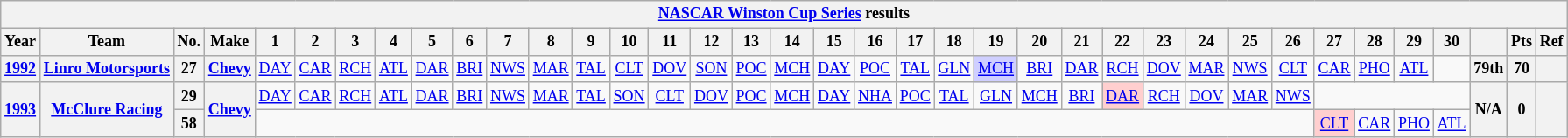<table class="wikitable" style="text-align:center; font-size:75%">
<tr>
<th colspan=37><a href='#'>NASCAR Winston Cup Series</a> results</th>
</tr>
<tr>
<th>Year</th>
<th>Team</th>
<th>No.</th>
<th>Make</th>
<th>1</th>
<th>2</th>
<th>3</th>
<th>4</th>
<th>5</th>
<th>6</th>
<th>7</th>
<th>8</th>
<th>9</th>
<th>10</th>
<th>11</th>
<th>12</th>
<th>13</th>
<th>14</th>
<th>15</th>
<th>16</th>
<th>17</th>
<th>18</th>
<th>19</th>
<th>20</th>
<th>21</th>
<th>22</th>
<th>23</th>
<th>24</th>
<th>25</th>
<th>26</th>
<th>27</th>
<th>28</th>
<th>29</th>
<th>30</th>
<th></th>
<th>Pts</th>
<th>Ref</th>
</tr>
<tr>
<th><a href='#'>1992</a></th>
<th><a href='#'>Linro Motorsports</a></th>
<th>27</th>
<th><a href='#'>Chevy</a></th>
<td><a href='#'>DAY</a></td>
<td><a href='#'>CAR</a></td>
<td><a href='#'>RCH</a></td>
<td><a href='#'>ATL</a></td>
<td><a href='#'>DAR</a></td>
<td><a href='#'>BRI</a></td>
<td><a href='#'>NWS</a></td>
<td><a href='#'>MAR</a></td>
<td><a href='#'>TAL</a></td>
<td><a href='#'>CLT</a></td>
<td><a href='#'>DOV</a></td>
<td><a href='#'>SON</a></td>
<td><a href='#'>POC</a></td>
<td><a href='#'>MCH</a></td>
<td><a href='#'>DAY</a></td>
<td><a href='#'>POC</a></td>
<td><a href='#'>TAL</a></td>
<td><a href='#'>GLN</a></td>
<td style="background:#CFCFFF;"><a href='#'>MCH</a><br></td>
<td><a href='#'>BRI</a></td>
<td><a href='#'>DAR</a></td>
<td><a href='#'>RCH</a></td>
<td><a href='#'>DOV</a></td>
<td><a href='#'>MAR</a></td>
<td><a href='#'>NWS</a></td>
<td><a href='#'>CLT</a></td>
<td><a href='#'>CAR</a></td>
<td><a href='#'>PHO</a></td>
<td><a href='#'>ATL</a></td>
<td></td>
<th>79th</th>
<th>70</th>
<th></th>
</tr>
<tr>
<th rowspan=2><a href='#'>1993</a></th>
<th rowspan=2><a href='#'>McClure Racing</a></th>
<th>29</th>
<th rowspan=2><a href='#'>Chevy</a></th>
<td><a href='#'>DAY</a></td>
<td><a href='#'>CAR</a></td>
<td><a href='#'>RCH</a></td>
<td><a href='#'>ATL</a></td>
<td><a href='#'>DAR</a></td>
<td><a href='#'>BRI</a></td>
<td><a href='#'>NWS</a></td>
<td><a href='#'>MAR</a></td>
<td><a href='#'>TAL</a></td>
<td><a href='#'>SON</a></td>
<td><a href='#'>CLT</a></td>
<td><a href='#'>DOV</a></td>
<td><a href='#'>POC</a></td>
<td><a href='#'>MCH</a></td>
<td><a href='#'>DAY</a></td>
<td><a href='#'>NHA</a></td>
<td><a href='#'>POC</a></td>
<td><a href='#'>TAL</a></td>
<td><a href='#'>GLN</a></td>
<td><a href='#'>MCH</a></td>
<td><a href='#'>BRI</a></td>
<td style="background:#FFCFCF;"><a href='#'>DAR</a><br></td>
<td><a href='#'>RCH</a></td>
<td><a href='#'>DOV</a></td>
<td><a href='#'>MAR</a></td>
<td><a href='#'>NWS</a></td>
<td colspan=4></td>
<th rowspan=2>N/A</th>
<th rowspan=2>0</th>
<th rowspan=2></th>
</tr>
<tr>
<th>58</th>
<td colspan=26></td>
<td style="background:#FFCFCF;"><a href='#'>CLT</a><br></td>
<td><a href='#'>CAR</a></td>
<td><a href='#'>PHO</a></td>
<td><a href='#'>ATL</a></td>
</tr>
</table>
